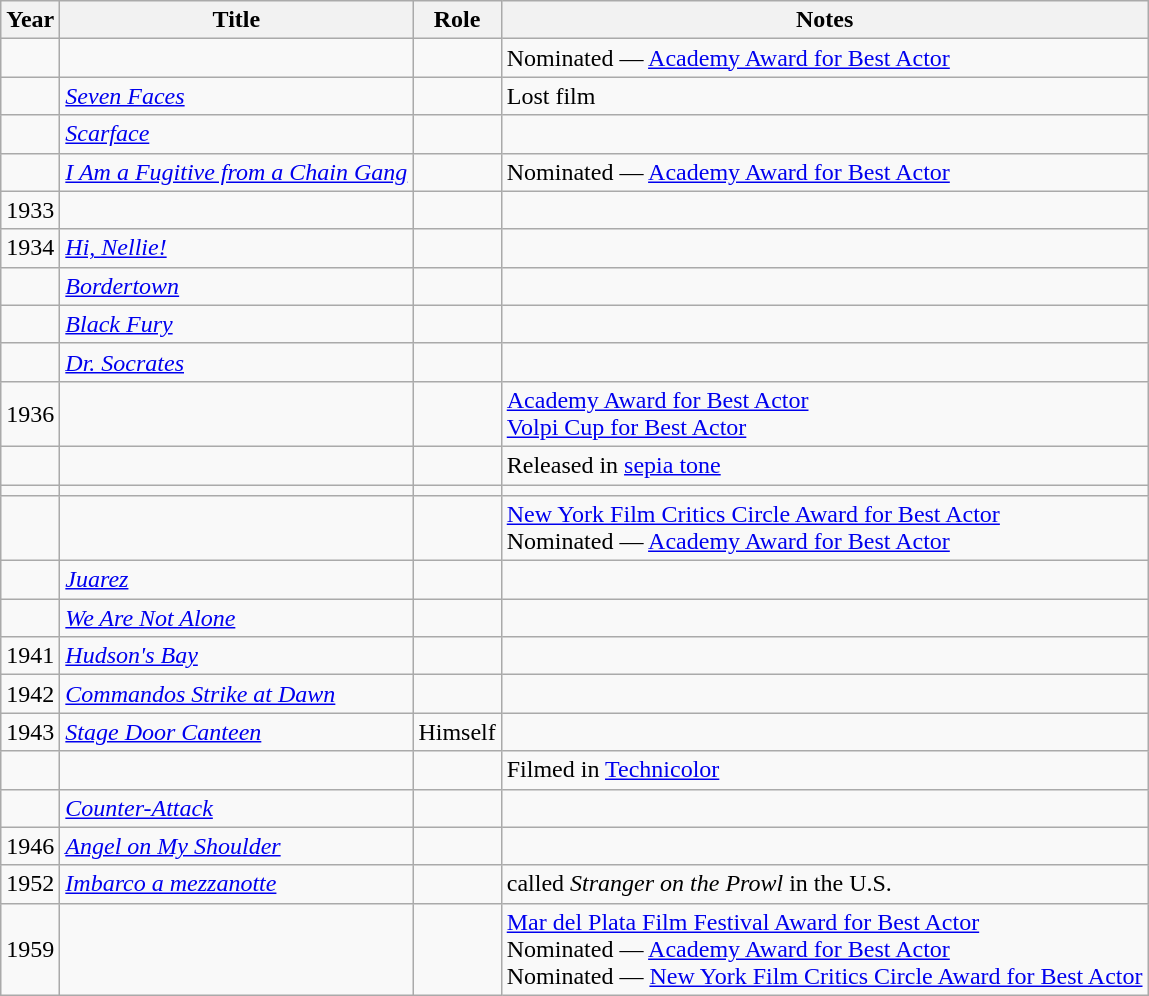<table class="wikitable sortable">
<tr>
<th scope="row">Year</th>
<th scope="row">Title</th>
<th scope="row">Role</th>
<th scope="row" class=unsortable>Notes</th>
</tr>
<tr>
<td></td>
<td><em></em></td>
<td></td>
<td>Nominated — <a href='#'>Academy Award for Best Actor</a></td>
</tr>
<tr>
<td></td>
<td><em><a href='#'>Seven Faces</a></em></td>
<td></td>
<td>Lost film</td>
</tr>
<tr>
<td></td>
<td><em><a href='#'>Scarface</a></em></td>
<td></td>
<td></td>
</tr>
<tr>
<td></td>
<td><em><a href='#'>I Am a Fugitive from a Chain Gang</a></em></td>
<td></td>
<td>Nominated — <a href='#'>Academy Award for Best Actor</a></td>
</tr>
<tr>
<td>1933</td>
<td><em></em></td>
<td></td>
<td></td>
</tr>
<tr>
<td>1934</td>
<td><em><a href='#'>Hi, Nellie!</a></em></td>
<td></td>
<td></td>
</tr>
<tr>
<td></td>
<td><em><a href='#'>Bordertown</a></em></td>
<td></td>
<td></td>
</tr>
<tr>
<td></td>
<td><em><a href='#'>Black Fury</a></em></td>
<td></td>
<td></td>
</tr>
<tr>
<td></td>
<td><em><a href='#'>Dr. Socrates</a></em></td>
<td></td>
<td></td>
</tr>
<tr>
<td>1936</td>
<td><em></em></td>
<td></td>
<td><a href='#'>Academy Award for Best Actor</a><br><a href='#'>Volpi Cup for Best Actor</a></td>
</tr>
<tr>
<td></td>
<td><em></em></td>
<td></td>
<td>Released in <a href='#'>sepia tone</a></td>
</tr>
<tr>
<td></td>
<td><em></em></td>
<td></td>
<td></td>
</tr>
<tr>
<td></td>
<td><em></em></td>
<td></td>
<td><a href='#'>New York Film Critics Circle Award for Best Actor</a><br>Nominated — <a href='#'>Academy Award for Best Actor</a></td>
</tr>
<tr>
<td></td>
<td><em><a href='#'>Juarez</a></em></td>
<td></td>
<td></td>
</tr>
<tr>
<td></td>
<td><em><a href='#'>We Are Not Alone</a></em></td>
<td></td>
<td></td>
</tr>
<tr>
<td>1941</td>
<td><em><a href='#'>Hudson's Bay</a></em></td>
<td></td>
<td></td>
</tr>
<tr>
<td>1942</td>
<td><em><a href='#'>Commandos Strike at Dawn</a></em></td>
<td></td>
<td></td>
</tr>
<tr>
<td>1943</td>
<td><em><a href='#'>Stage Door Canteen</a></em></td>
<td>Himself</td>
<td></td>
</tr>
<tr>
<td></td>
<td><em></em></td>
<td></td>
<td>Filmed in <a href='#'>Technicolor</a></td>
</tr>
<tr>
<td></td>
<td><em><a href='#'>Counter-Attack</a></em></td>
<td></td>
<td></td>
</tr>
<tr>
<td>1946</td>
<td><em><a href='#'>Angel on My Shoulder</a></em></td>
<td></td>
<td></td>
</tr>
<tr>
<td>1952</td>
<td><em><a href='#'>Imbarco a mezzanotte</a></em></td>
<td></td>
<td>called <em>Stranger on the Prowl</em> in the U.S.</td>
</tr>
<tr>
<td>1959</td>
<td><em></em></td>
<td></td>
<td><a href='#'>Mar del Plata Film Festival Award for Best Actor</a><br>Nominated — <a href='#'>Academy Award for Best Actor</a><br>Nominated — <a href='#'>New York Film Critics Circle Award for Best Actor</a></td>
</tr>
</table>
